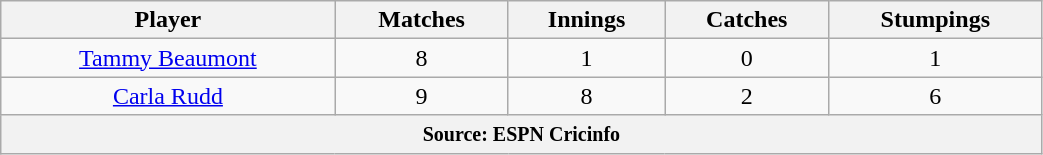<table class="wikitable" style="text-align:center; width:55%;">
<tr>
<th>Player</th>
<th>Matches</th>
<th>Innings</th>
<th>Catches</th>
<th>Stumpings</th>
</tr>
<tr>
<td><a href='#'>Tammy Beaumont</a></td>
<td>8</td>
<td>1</td>
<td>0</td>
<td>1</td>
</tr>
<tr>
<td><a href='#'>Carla Rudd</a></td>
<td>9</td>
<td>8</td>
<td>2</td>
<td>6</td>
</tr>
<tr>
<th colspan="5"><small>Source: ESPN Cricinfo </small></th>
</tr>
</table>
